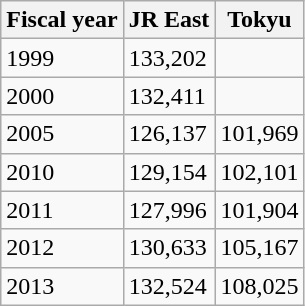<table class="wikitable">
<tr>
<th>Fiscal year</th>
<th>JR East</th>
<th>Tokyu</th>
</tr>
<tr>
<td>1999</td>
<td>133,202</td>
<td></td>
</tr>
<tr>
<td>2000</td>
<td>132,411</td>
<td></td>
</tr>
<tr>
<td>2005</td>
<td>126,137</td>
<td>101,969</td>
</tr>
<tr>
<td>2010</td>
<td>129,154</td>
<td>102,101</td>
</tr>
<tr>
<td>2011</td>
<td>127,996</td>
<td>101,904</td>
</tr>
<tr>
<td>2012</td>
<td>130,633</td>
<td>105,167</td>
</tr>
<tr>
<td>2013</td>
<td>132,524</td>
<td>108,025</td>
</tr>
</table>
